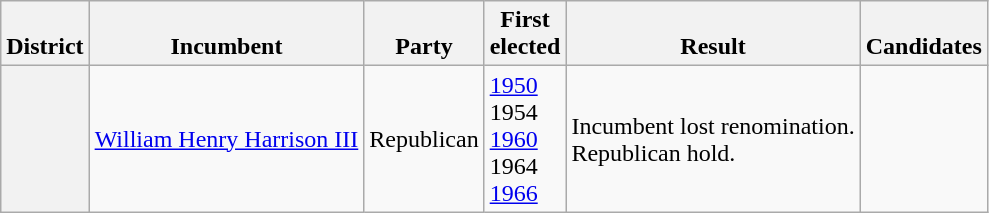<table class=wikitable>
<tr valign=bottom>
<th>District</th>
<th>Incumbent</th>
<th>Party</th>
<th>First<br>elected</th>
<th>Result</th>
<th>Candidates</th>
</tr>
<tr>
<th></th>
<td><a href='#'>William Henry Harrison III</a></td>
<td>Republican</td>
<td><a href='#'>1950</a><br>1954 <br><a href='#'>1960</a><br>1964 <br><a href='#'>1966</a></td>
<td>Incumbent lost renomination.<br>Republican hold.</td>
<td nowrap></td>
</tr>
</table>
